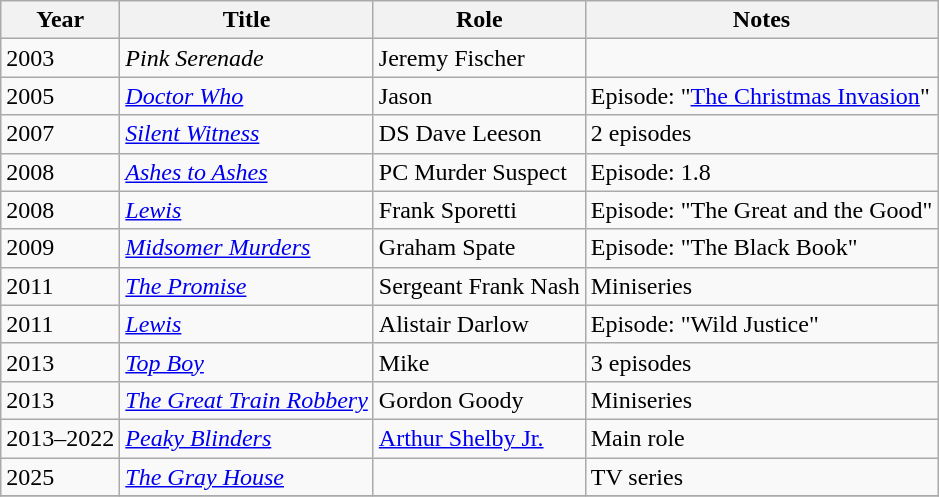<table class="wikitable sortable">
<tr>
<th>Year</th>
<th>Title</th>
<th>Role</th>
<th class="unsortable">Notes</th>
</tr>
<tr>
<td>2003</td>
<td><em>Pink Serenade</em></td>
<td>Jeremy Fischer</td>
<td></td>
</tr>
<tr>
<td>2005</td>
<td><em><a href='#'>Doctor Who</a></em></td>
<td>Jason</td>
<td>Episode: "<a href='#'>The Christmas Invasion</a>"</td>
</tr>
<tr>
<td>2007</td>
<td><em><a href='#'>Silent Witness</a></em></td>
<td>DS Dave Leeson</td>
<td>2 episodes</td>
</tr>
<tr>
<td>2008</td>
<td><em><a href='#'>Ashes to Ashes</a></em></td>
<td>PC Murder Suspect</td>
<td>Episode: 1.8</td>
</tr>
<tr>
<td>2008</td>
<td><em><a href='#'>Lewis</a></em></td>
<td>Frank Sporetti</td>
<td>Episode: "The Great and the Good"</td>
</tr>
<tr>
<td>2009</td>
<td><em><a href='#'>Midsomer Murders</a></em></td>
<td>Graham Spate</td>
<td>Episode: "The Black Book"</td>
</tr>
<tr>
<td>2011</td>
<td><em><a href='#'>The Promise</a></em></td>
<td>Sergeant Frank Nash</td>
<td>Miniseries</td>
</tr>
<tr>
<td>2011</td>
<td><em><a href='#'>Lewis</a></em></td>
<td>Alistair Darlow</td>
<td>Episode: "Wild Justice"</td>
</tr>
<tr>
<td>2013</td>
<td><em><a href='#'>Top Boy</a></em></td>
<td>Mike</td>
<td>3 episodes</td>
</tr>
<tr>
<td>2013</td>
<td><em><a href='#'>The Great Train Robbery</a></em></td>
<td>Gordon Goody</td>
<td>Miniseries</td>
</tr>
<tr>
<td>2013–2022</td>
<td><em><a href='#'>Peaky Blinders</a></em></td>
<td><a href='#'>Arthur Shelby Jr.</a></td>
<td>Main role</td>
</tr>
<tr>
<td>2025</td>
<td><em><a href='#'>The Gray House</a></em></td>
<td></td>
<td>TV series</td>
</tr>
<tr>
</tr>
</table>
